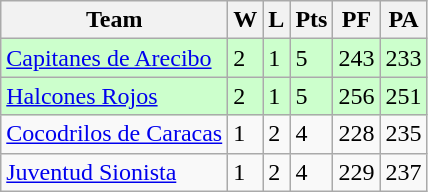<table class="wikitable">
<tr>
<th>Team</th>
<th>W</th>
<th>L</th>
<th>Pts</th>
<th>PF</th>
<th>PA</th>
</tr>
<tr bgcolor="ccffcc">
<td> <a href='#'>Capitanes de Arecibo</a></td>
<td>2</td>
<td>1</td>
<td>5</td>
<td>243</td>
<td>233</td>
</tr>
<tr bgcolor="ccffcc">
<td> <a href='#'>Halcones Rojos</a></td>
<td>2</td>
<td>1</td>
<td>5</td>
<td>256</td>
<td>251</td>
</tr>
<tr>
<td> <a href='#'>Cocodrilos de Caracas</a></td>
<td>1</td>
<td>2</td>
<td>4</td>
<td>228</td>
<td>235</td>
</tr>
<tr>
<td> <a href='#'>Juventud Sionista</a></td>
<td>1</td>
<td>2</td>
<td>4</td>
<td>229</td>
<td>237</td>
</tr>
</table>
